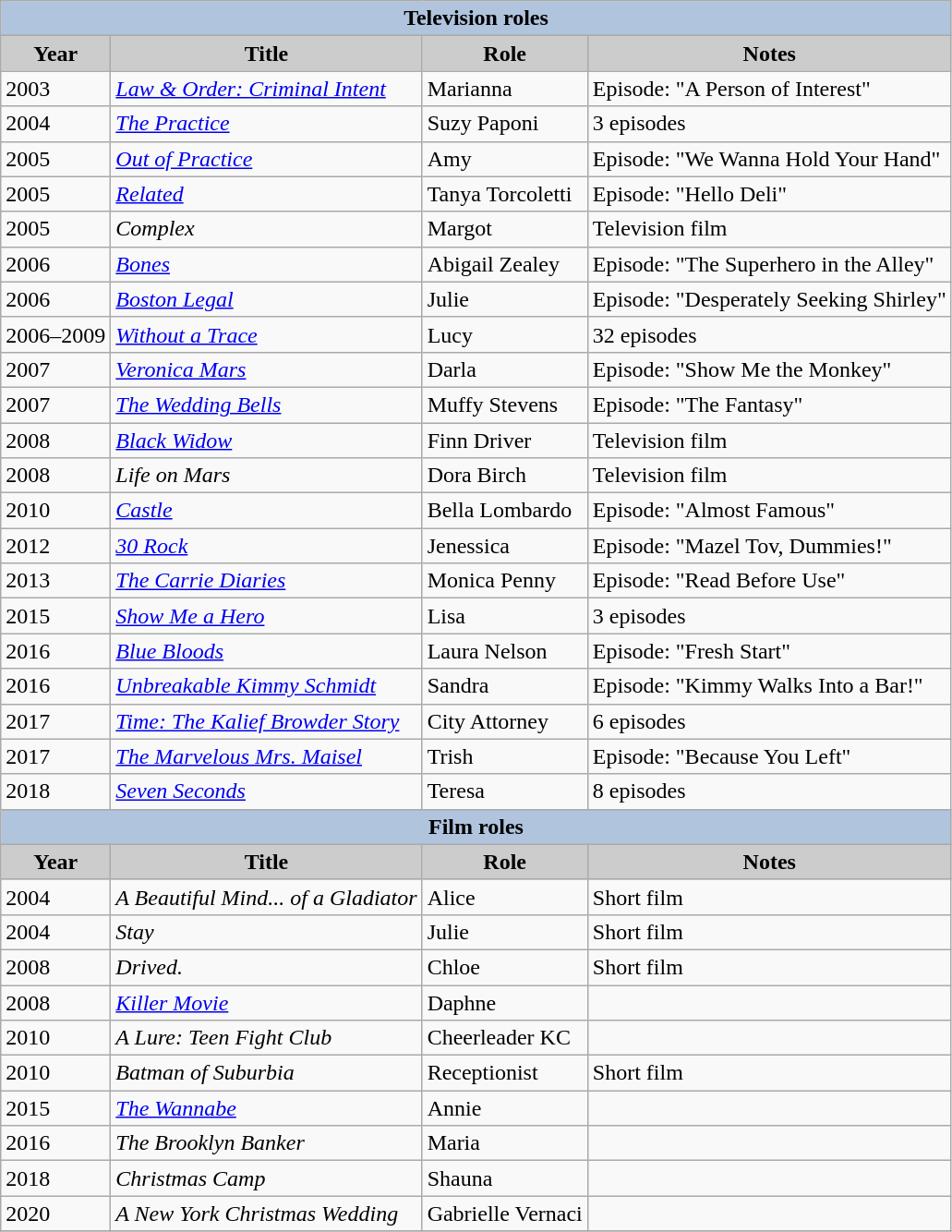<table class="wikitable">
<tr>
<th colspan="4" style="background:#B0C4DE;">Television roles</th>
</tr>
<tr style="text-align:center;">
<th style="background:#ccc;">Year</th>
<th style="background:#ccc;">Title</th>
<th style="background:#ccc;">Role</th>
<th style="background:#ccc;">Notes</th>
</tr>
<tr>
<td>2003</td>
<td><em><a href='#'>Law & Order: Criminal Intent</a></em></td>
<td>Marianna</td>
<td>Episode: "A Person of Interest"</td>
</tr>
<tr>
<td>2004</td>
<td><em><a href='#'>The Practice</a></em></td>
<td>Suzy Paponi</td>
<td>3 episodes</td>
</tr>
<tr>
<td>2005</td>
<td><em><a href='#'>Out of Practice</a></em></td>
<td>Amy</td>
<td>Episode: "We Wanna Hold Your Hand"</td>
</tr>
<tr>
<td>2005</td>
<td><em><a href='#'>Related</a></em></td>
<td>Tanya Torcoletti</td>
<td>Episode: "Hello Deli"</td>
</tr>
<tr>
<td>2005</td>
<td><em>Complex</em></td>
<td>Margot</td>
<td>Television film</td>
</tr>
<tr>
<td>2006</td>
<td><em><a href='#'>Bones</a></em></td>
<td>Abigail Zealey</td>
<td>Episode: "The Superhero in the Alley"</td>
</tr>
<tr>
<td>2006</td>
<td><em><a href='#'>Boston Legal</a></em></td>
<td>Julie</td>
<td>Episode: "Desperately Seeking Shirley"</td>
</tr>
<tr>
<td>2006–2009</td>
<td><em><a href='#'>Without a Trace</a></em></td>
<td>Lucy</td>
<td>32 episodes</td>
</tr>
<tr>
<td>2007</td>
<td><em><a href='#'>Veronica Mars</a></em></td>
<td>Darla</td>
<td>Episode: "Show Me the Monkey"</td>
</tr>
<tr>
<td>2007</td>
<td><em><a href='#'>The Wedding Bells</a></em></td>
<td>Muffy Stevens</td>
<td>Episode: "The Fantasy"</td>
</tr>
<tr>
<td>2008</td>
<td><em><a href='#'>Black Widow</a></em></td>
<td>Finn Driver</td>
<td>Television film</td>
</tr>
<tr>
<td>2008</td>
<td><em>Life on Mars</em></td>
<td>Dora Birch</td>
<td>Television film</td>
</tr>
<tr>
<td>2010</td>
<td><em><a href='#'>Castle</a></em></td>
<td>Bella Lombardo</td>
<td>Episode: "Almost Famous"</td>
</tr>
<tr>
<td>2012</td>
<td><em><a href='#'>30 Rock</a></em></td>
<td>Jenessica</td>
<td>Episode: "Mazel Tov, Dummies!"</td>
</tr>
<tr>
<td>2013</td>
<td><em><a href='#'>The Carrie Diaries</a></em></td>
<td>Monica Penny</td>
<td>Episode: "Read Before Use"</td>
</tr>
<tr>
<td>2015</td>
<td><em><a href='#'>Show Me a Hero</a></em></td>
<td>Lisa</td>
<td>3 episodes</td>
</tr>
<tr>
<td>2016</td>
<td><em><a href='#'>Blue Bloods</a></em></td>
<td>Laura Nelson</td>
<td>Episode: "Fresh Start"</td>
</tr>
<tr>
<td>2016</td>
<td><em><a href='#'>Unbreakable Kimmy Schmidt</a></em></td>
<td>Sandra</td>
<td>Episode: "Kimmy Walks Into a Bar!"</td>
</tr>
<tr>
<td>2017</td>
<td><em><a href='#'>Time: The Kalief Browder Story</a></em></td>
<td>City Attorney</td>
<td>6 episodes</td>
</tr>
<tr>
<td>2017</td>
<td><em><a href='#'>The Marvelous Mrs. Maisel</a></em></td>
<td>Trish</td>
<td>Episode: "Because You Left"</td>
</tr>
<tr>
<td>2018</td>
<td><em><a href='#'>Seven Seconds</a></em></td>
<td>Teresa</td>
<td>8 episodes</td>
</tr>
<tr>
<th colspan="4" style="background:#B0C4DE;">Film roles</th>
</tr>
<tr style="text-align:center;">
<th style="background:#ccc;">Year</th>
<th style="background:#ccc;">Title</th>
<th style="background:#ccc;">Role</th>
<th style="background:#ccc;">Notes</th>
</tr>
<tr>
<td>2004</td>
<td><em>A Beautiful Mind... of a Gladiator</em></td>
<td>Alice</td>
<td>Short film</td>
</tr>
<tr>
<td>2004</td>
<td><em>Stay</em></td>
<td>Julie</td>
<td>Short film</td>
</tr>
<tr>
<td>2008</td>
<td><em>Drived.</em></td>
<td>Chloe</td>
<td>Short film</td>
</tr>
<tr>
<td>2008</td>
<td><em><a href='#'>Killer Movie</a></em></td>
<td>Daphne</td>
<td></td>
</tr>
<tr>
<td>2010</td>
<td><em>A Lure: Teen Fight Club</em></td>
<td>Cheerleader KC</td>
<td></td>
</tr>
<tr>
<td>2010</td>
<td><em>Batman of Suburbia</em></td>
<td>Receptionist</td>
<td>Short film</td>
</tr>
<tr>
<td>2015</td>
<td><em><a href='#'>The Wannabe</a></em></td>
<td>Annie</td>
<td></td>
</tr>
<tr>
<td>2016</td>
<td><em>The Brooklyn Banker</em></td>
<td>Maria</td>
<td></td>
</tr>
<tr>
<td>2018</td>
<td><em>Christmas Camp</em></td>
<td>Shauna</td>
<td></td>
</tr>
<tr>
<td>2020</td>
<td><em>A New York Christmas Wedding</em></td>
<td>Gabrielle Vernaci</td>
<td></td>
</tr>
<tr>
</tr>
</table>
